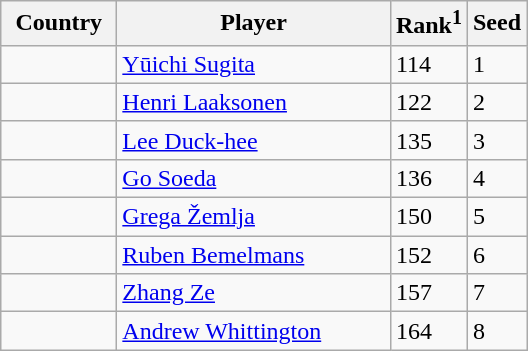<table class="sortable wikitable">
<tr>
<th width="70">Country</th>
<th width="175">Player</th>
<th>Rank<sup>1</sup></th>
<th>Seed</th>
</tr>
<tr>
<td></td>
<td><a href='#'>Yūichi Sugita</a></td>
<td>114</td>
<td>1</td>
</tr>
<tr>
<td></td>
<td><a href='#'>Henri Laaksonen</a></td>
<td>122</td>
<td>2</td>
</tr>
<tr>
<td></td>
<td><a href='#'>Lee Duck-hee</a></td>
<td>135</td>
<td>3</td>
</tr>
<tr>
<td></td>
<td><a href='#'>Go Soeda</a></td>
<td>136</td>
<td>4</td>
</tr>
<tr>
<td></td>
<td><a href='#'>Grega Žemlja</a></td>
<td>150</td>
<td>5</td>
</tr>
<tr>
<td></td>
<td><a href='#'>Ruben Bemelmans</a></td>
<td>152</td>
<td>6</td>
</tr>
<tr>
<td></td>
<td><a href='#'>Zhang Ze</a></td>
<td>157</td>
<td>7</td>
</tr>
<tr>
<td></td>
<td><a href='#'>Andrew Whittington</a></td>
<td>164</td>
<td>8</td>
</tr>
</table>
